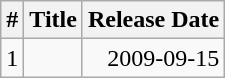<table class="wikitable">
<tr>
<th>#</th>
<th>Title</th>
<th>Release Date</th>
</tr>
<tr>
<td align="center">1</td>
<td></td>
<td align="right">2009-09-15</td>
</tr>
</table>
